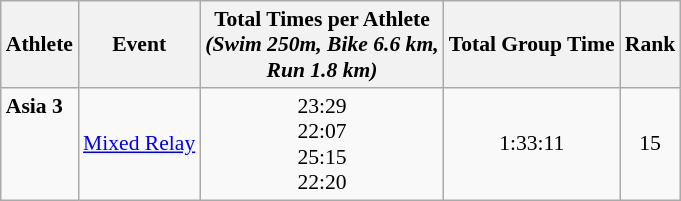<table class="wikitable" style="font-size:90%;">
<tr>
<th>Athlete</th>
<th>Event</th>
<th>Total Times per Athlete <br> <em>(Swim 250m, Bike 6.6 km, <br> Run 1.8 km)</em></th>
<th>Total Group Time</th>
<th>Rank</th>
</tr>
<tr align=center>
<td align=left><strong>Asia 3</strong><br><br><br><br></td>
<td align=left><a href='#'>Mixed Relay</a></td>
<td valign=bottom>23:29<br>22:07<br>25:15<br>22:20</td>
<td>1:33:11</td>
<td>15</td>
</tr>
</table>
